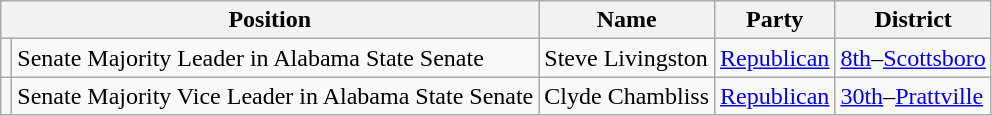<table class="wikitable" style="font-size:100%">
<tr>
<th colspan=2>Position</th>
<th>Name</th>
<th>Party</th>
<th>District</th>
</tr>
<tr>
<td></td>
<td>Senate Majority Leader in Alabama State Senate</td>
<td>Steve Livingston</td>
<td><a href='#'>Republican</a></td>
<td><a href='#'>8th</a>–<a href='#'>Scottsboro</a></td>
</tr>
<tr>
<td></td>
<td>Senate Majority Vice Leader in Alabama State Senate</td>
<td>Clyde Chambliss</td>
<td><a href='#'>Republican</a></td>
<td><a href='#'>30th</a>–<a href='#'>Prattville</a></td>
</tr>
</table>
